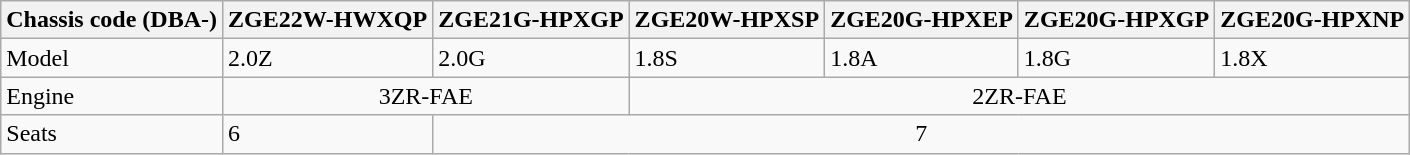<table class="wikitable">
<tr>
<th>Chassis code (DBA-)</th>
<th>ZGE22W-HWXQP</th>
<th>ZGE21G-HPXGP</th>
<th>ZGE20W-HPXSP</th>
<th>ZGE20G-HPXEP</th>
<th>ZGE20G-HPXGP</th>
<th>ZGE20G-HPXNP</th>
</tr>
<tr>
<td>Model</td>
<td>2.0Z</td>
<td>2.0G</td>
<td>1.8S</td>
<td>1.8A</td>
<td>1.8G</td>
<td>1.8X</td>
</tr>
<tr>
<td>Engine</td>
<td colspan="2" align="center">3ZR-FAE</td>
<td colspan="4" align="center">2ZR-FAE</td>
</tr>
<tr>
<td>Seats</td>
<td>6</td>
<td colspan="5" align="center">7</td>
</tr>
</table>
